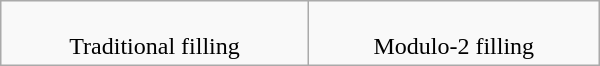<table class="wikitable" width="400" style="vertical-align:top;text-align:center">
<tr>
<td align=center><br>Traditional filling</td>
<td align=center><br>Modulo-2 filling</td>
</tr>
</table>
